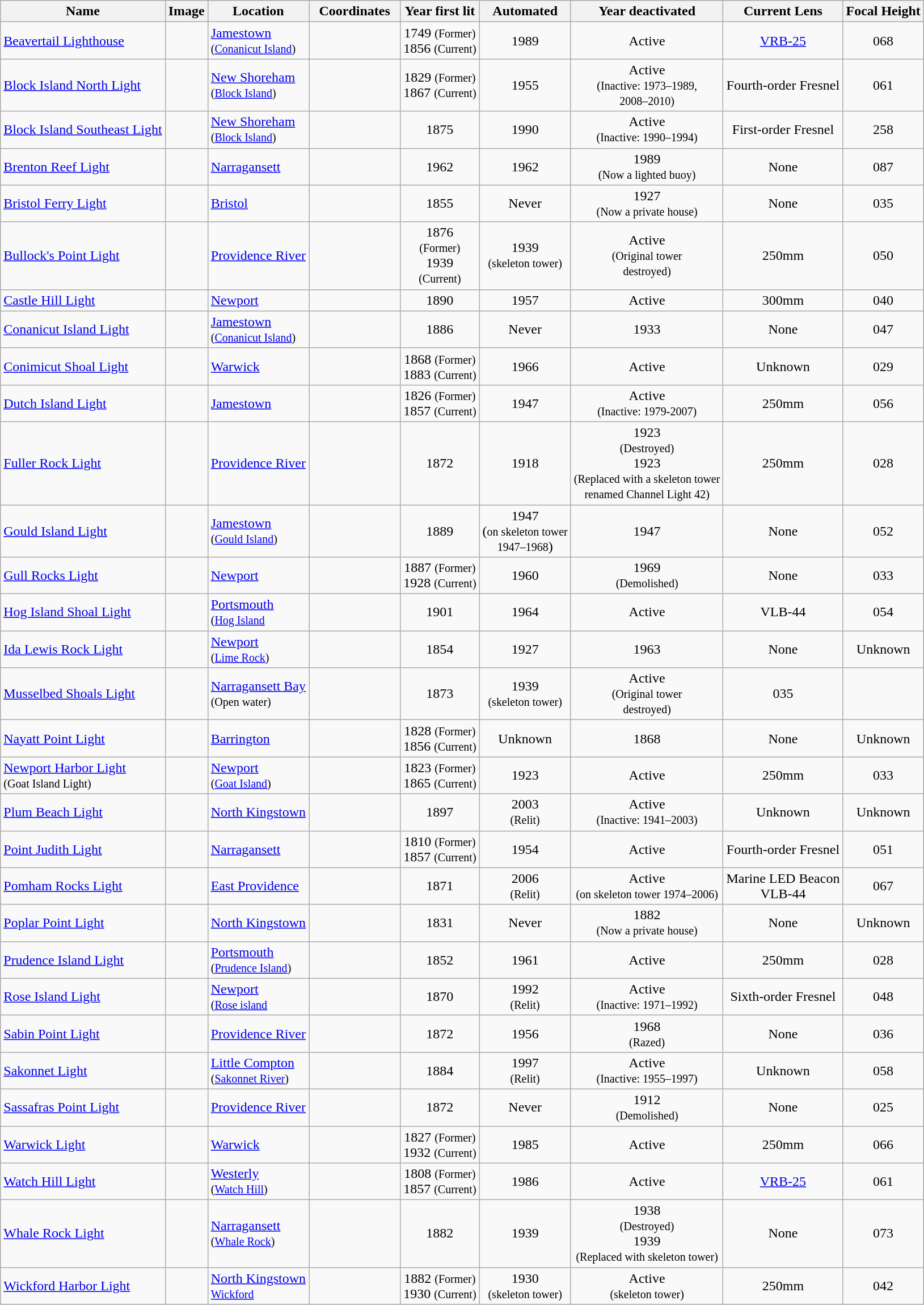<table class="wikitable sortable">
<tr>
<th>Name</th>
<th scope="col" class="unsortable">Image</th>
<th>Location</th>
<th width="100">Coordinates</th>
<th>Year first lit</th>
<th>Automated</th>
<th>Year deactivated</th>
<th>Current Lens</th>
<th>Focal Height</th>
</tr>
<tr>
<td><a href='#'>Beavertail Lighthouse</a></td>
<td></td>
<td><a href='#'>Jamestown</a><br><small>(<a href='#'>Conanicut Island</a>)</small></td>
<td></td>
<td style="text-align: center;">1749 <small>(Former)</small><br>1856 <small>(Current)</small></td>
<td style="text-align: center;">1989</td>
<td style="text-align: center;">Active</td>
<td style="text-align: center;"><a href='#'>VRB-25</a></td>
<td style="text-align: center;"><span>068</span> </td>
</tr>
<tr>
<td><a href='#'>Block Island North Light</a></td>
<td></td>
<td><a href='#'>New Shoreham</a><br><small>(<a href='#'>Block Island</a>)</small></td>
<td></td>
<td style="text-align: center;">1829 <small>(Former)</small><br>1867 <small>(Current)</small></td>
<td style="text-align: center;">1955</td>
<td style="text-align: center;">Active<br><small>(Inactive: 1973–1989,<br>2008–2010)</small></td>
<td style="text-align: center;">Fourth-order Fresnel</td>
<td style="text-align: center;"><span>061</span> </td>
</tr>
<tr>
<td><a href='#'>Block Island Southeast Light</a></td>
<td></td>
<td><a href='#'>New Shoreham</a><br><small>(<a href='#'>Block Island</a>)</small></td>
<td></td>
<td style="text-align: center;">1875</td>
<td style="text-align: center;">1990</td>
<td style="text-align: center;">Active<br><small>(Inactive: 1990–1994)</small></td>
<td style="text-align: center;">First-order Fresnel</td>
<td style="text-align: center;"><span>258</span> </td>
</tr>
<tr>
<td><a href='#'>Brenton Reef Light</a></td>
<td></td>
<td><a href='#'>Narragansett</a></td>
<td></td>
<td style="text-align: center;">1962</td>
<td style="text-align: center;">1962</td>
<td style="text-align: center;">1989<br><small>(Now a lighted buoy)</small></td>
<td style="text-align: center;">None</td>
<td style="text-align: center;"><span>087</span> </td>
</tr>
<tr>
<td><a href='#'>Bristol Ferry Light</a></td>
<td></td>
<td><a href='#'>Bristol</a></td>
<td></td>
<td style="text-align: center;">1855</td>
<td style="text-align: center;">Never</td>
<td style="text-align: center;">1927<br><small>(Now a private house)</small></td>
<td style="text-align: center;">None</td>
<td style="text-align: center;"><span>035</span> </td>
</tr>
<tr>
<td><a href='#'>Bullock's Point Light</a></td>
<td></td>
<td><a href='#'>Providence River</a></td>
<td></td>
<td style="text-align: center;">1876 <br><small>(Former)</small><br> 1939<br><small>(Current)</small></td>
<td style="text-align: center;">1939<br><small>(skeleton tower)</small></td>
<td style="text-align: center;">Active<br><small>(Original tower<br>destroyed)</small></td>
<td style="text-align: center;">250mm</td>
<td style="text-align: center;"><span>050</span> </td>
</tr>
<tr>
<td><a href='#'>Castle Hill Light</a></td>
<td></td>
<td><a href='#'>Newport</a></td>
<td></td>
<td style="text-align: center;">1890</td>
<td style="text-align: center;">1957</td>
<td style="text-align: center;">Active</td>
<td style="text-align: center;">300mm</td>
<td style="text-align: center;"><span>040</span> </td>
</tr>
<tr>
<td><a href='#'>Conanicut Island Light</a></td>
<td></td>
<td><a href='#'>Jamestown</a><br><small>(<a href='#'>Conanicut Island</a>)</small></td>
<td></td>
<td style="text-align: center;">1886</td>
<td style="text-align: center;">Never</td>
<td style="text-align: center;">1933</td>
<td style="text-align: center;">None</td>
<td style="text-align: center;"><span>047</span> </td>
</tr>
<tr>
<td><a href='#'>Conimicut Shoal Light</a></td>
<td></td>
<td><a href='#'>Warwick</a></td>
<td></td>
<td style="text-align: center;">1868 <small>(Former)</small><br>1883 <small>(Current)</small></td>
<td style="text-align: center;">1966</td>
<td style="text-align: center;">Active</td>
<td style="text-align: center;">Unknown</td>
<td style="text-align: center;"><span>029</span> </td>
</tr>
<tr>
<td><a href='#'>Dutch Island Light</a></td>
<td></td>
<td><a href='#'>Jamestown</a></td>
<td></td>
<td style="text-align: center;">1826 <small>(Former)</small><br>1857 <small>(Current)</small></td>
<td style="text-align: center;">1947</td>
<td style="text-align: center;">Active<br><small>(Inactive: 1979-2007)</small></td>
<td style="text-align: center;">250mm</td>
<td style="text-align: center;"><span>056</span> </td>
</tr>
<tr>
<td><a href='#'>Fuller Rock Light</a></td>
<td></td>
<td><a href='#'>Providence River</a></td>
<td></td>
<td style="text-align: center;">1872</td>
<td style="text-align: center;">1918</td>
<td style="text-align: center;">1923<br><small>(Destroyed)</small><br>1923<br><small>(Replaced with a skeleton tower</small><br><small>renamed Channel Light 42)</small></td>
<td style="text-align: center;">250mm</td>
<td style="text-align: center;"><span>028</span> </td>
</tr>
<tr>
<td><a href='#'>Gould Island Light</a></td>
<td></td>
<td><a href='#'>Jamestown</a><br><small>(<a href='#'>Gould Island</a>)</small></td>
<td></td>
<td style="text-align: center;">1889</td>
<td style="text-align: center;">1947<br>(<small>on skeleton tower</small><br><small>1947–1968</small>)</td>
<td style="text-align: center;">1947</td>
<td style="text-align: center;">None</td>
<td style="text-align: center;"><span>052</span> </td>
</tr>
<tr>
<td><a href='#'>Gull Rocks Light</a></td>
<td></td>
<td><a href='#'>Newport</a></td>
<td></td>
<td style="text-align: center;">1887 <small>(Former)</small><br>1928 <small>(Current)</small></td>
<td style="text-align: center;">1960</td>
<td style="text-align: center;">1969<br><small>(Demolished)</small></td>
<td style="text-align: center;">None</td>
<td style="text-align: center;"><span>033</span> </td>
</tr>
<tr>
<td><a href='#'>Hog Island Shoal Light</a></td>
<td></td>
<td><a href='#'>Portsmouth</a><br><small>(<a href='#'>Hog Island</a></small></td>
<td></td>
<td style="text-align: center;">1901</td>
<td style="text-align: center;">1964</td>
<td style="text-align: center;">Active</td>
<td style="text-align: center;">VLB-44</td>
<td style="text-align: center;"><span>054</span> </td>
</tr>
<tr>
<td><a href='#'>Ida Lewis Rock Light</a></td>
<td></td>
<td><a href='#'>Newport</a><br><small>(<a href='#'>Lime Rock</a>)</small></td>
<td></td>
<td style="text-align: center;">1854</td>
<td style="text-align: center;">1927</td>
<td style="text-align: center;">1963</td>
<td style="text-align: center;">None</td>
<td style="text-align: center;">Unknown</td>
</tr>
<tr>
<td><a href='#'>Musselbed Shoals Light</a></td>
<td></td>
<td><a href='#'>Narragansett Bay</a><br><small>(Open water)</small></td>
<td></td>
<td style="text-align: center;">1873</td>
<td style="text-align: center;">1939<br><small>(skeleton tower)</small></td>
<td style="text-align: center;">Active<br><small>(Original tower<br>destroyed)</small></td>
<td style="text-align: center;"><span>035</span> </td>
</tr>
<tr>
<td><a href='#'>Nayatt Point Light</a></td>
<td></td>
<td><a href='#'>Barrington</a></td>
<td></td>
<td style="text-align: center;">1828 <small>(Former)</small><br>1856 <small>(Current)</small></td>
<td style="text-align: center;">Unknown</td>
<td style="text-align: center;">1868</td>
<td style="text-align: center;">None</td>
<td style="text-align: center;">Unknown</td>
</tr>
<tr>
<td><a href='#'>Newport Harbor Light</a><br><small>(Goat Island Light)</small></td>
<td></td>
<td><a href='#'>Newport</a><br><small>(<a href='#'>Goat Island</a>)</small></td>
<td></td>
<td style="text-align: center;">1823 <small>(Former)</small><br>1865 <small>(Current)</small></td>
<td style="text-align: center;">1923</td>
<td style="text-align: center;">Active</td>
<td style="text-align: center;">250mm</td>
<td style="text-align: center;"><span>033</span> </td>
</tr>
<tr>
<td><a href='#'>Plum Beach Light</a></td>
<td></td>
<td><a href='#'>North Kingstown</a></td>
<td></td>
<td style="text-align: center;">1897</td>
<td style="text-align: center;">2003<br><small>(Relit)</small></td>
<td style="text-align: center;">Active<br><small>(Inactive: 1941–2003)</small></td>
<td style="text-align: center;">Unknown</td>
<td style="text-align: center;">Unknown</td>
</tr>
<tr>
<td><a href='#'>Point Judith Light</a></td>
<td></td>
<td><a href='#'>Narragansett</a></td>
<td></td>
<td style="text-align: center;">1810 <small>(Former)</small><br>1857 <small>(Current)</small></td>
<td style="text-align: center;">1954</td>
<td style="text-align: center;">Active</td>
<td style="text-align: center;">Fourth-order Fresnel</td>
<td style="text-align: center;"><span>051</span> </td>
</tr>
<tr>
<td><a href='#'>Pomham Rocks Light</a></td>
<td></td>
<td><a href='#'>East Providence</a></td>
<td></td>
<td style="text-align: center;">1871</td>
<td style="text-align: center;">2006<br><small>(Relit)</small></td>
<td style="text-align: center;">Active<br><small>(on skeleton tower 1974–2006)</small></td>
<td style="text-align: center;">Marine LED Beacon<br>VLB-44</td>
<td style="text-align: center;"><span>067</span> </td>
</tr>
<tr>
<td><a href='#'>Poplar Point Light</a></td>
<td></td>
<td><a href='#'>North Kingstown</a></td>
<td></td>
<td style="text-align: center;">1831</td>
<td style="text-align: center;">Never</td>
<td style="text-align: center;">1882<br><small>(Now a private house)</small></td>
<td style="text-align: center;">None</td>
<td style="text-align: center;">Unknown</td>
</tr>
<tr>
<td><a href='#'>Prudence Island Light</a></td>
<td></td>
<td><a href='#'>Portsmouth</a><br><small>(<a href='#'>Prudence Island</a>)</small></td>
<td></td>
<td style="text-align: center;">1852</td>
<td style="text-align: center;">1961</td>
<td style="text-align: center;">Active</td>
<td style="text-align: center;">250mm</td>
<td style="text-align: center;"><span>028</span> </td>
</tr>
<tr>
<td><a href='#'>Rose Island Light</a></td>
<td></td>
<td><a href='#'>Newport</a><br><small>(<a href='#'>Rose island</a></small></td>
<td></td>
<td style="text-align: center;">1870</td>
<td style="text-align: center;">1992<br><small>(Relit)</small></td>
<td style="text-align: center;">Active<br><small>(Inactive: 1971–1992)</small></td>
<td style="text-align: center;">Sixth-order Fresnel</td>
<td style="text-align: center;"><span>048</span> </td>
</tr>
<tr>
<td><a href='#'>Sabin Point Light</a></td>
<td></td>
<td><a href='#'>Providence River</a></td>
<td></td>
<td style="text-align: center;">1872</td>
<td style="text-align: center;">1956</td>
<td style="text-align: center;">1968<br><small>(Razed)</small></td>
<td style="text-align: center;">None</td>
<td style="text-align: center;"><span>036</span> </td>
</tr>
<tr>
<td><a href='#'>Sakonnet Light</a></td>
<td></td>
<td><a href='#'>Little Compton</a><br><small>(<a href='#'>Sakonnet River</a>)</small></td>
<td></td>
<td style="text-align: center;">1884</td>
<td style="text-align: center;">1997<br><small>(Relit)</small></td>
<td style="text-align: center;">Active<br><small>(Inactive: 1955–1997)</small></td>
<td style="text-align: center;">Unknown</td>
<td style="text-align: center;"><span>058</span> </td>
</tr>
<tr>
<td><a href='#'>Sassafras Point Light</a></td>
<td></td>
<td><a href='#'>Providence River</a></td>
<td></td>
<td style="text-align: center;">1872</td>
<td style="text-align: center;">Never</td>
<td style="text-align: center;">1912<br><small>(Demolished)</small></td>
<td style="text-align: center;">None</td>
<td style="text-align: center;"><span>025</span> </td>
</tr>
<tr>
<td><a href='#'>Warwick Light</a></td>
<td></td>
<td><a href='#'>Warwick</a></td>
<td></td>
<td style="text-align: center;">1827 <small>(Former)</small><br>1932 <small>(Current)</small></td>
<td style="text-align: center;">1985</td>
<td style="text-align: center;">Active</td>
<td style="text-align: center;">250mm</td>
<td style="text-align: center;"><span>066</span> </td>
</tr>
<tr>
<td><a href='#'>Watch Hill Light</a></td>
<td></td>
<td><a href='#'>Westerly</a><br><small>(<a href='#'>Watch Hill</a>)</small></td>
<td></td>
<td style="text-align: center;">1808 <small>(Former)</small><br>1857 <small>(Current)</small></td>
<td style="text-align: center;">1986</td>
<td style="text-align: center;">Active</td>
<td style="text-align: center;"><a href='#'>VRB-25</a></td>
<td style="text-align: center;"><span>061</span> </td>
</tr>
<tr>
<td><a href='#'>Whale Rock Light</a></td>
<td></td>
<td><a href='#'>Narragansett</a><br><small>(<a href='#'>Whale Rock</a>)</small></td>
<td></td>
<td style="text-align: center;">1882</td>
<td style="text-align: center;">1939</td>
<td style="text-align: center;">1938<br><small>(Destroyed)</small><br>1939<br><small>(Replaced with skeleton tower)</small></td>
<td style="text-align: center;">None</td>
<td style="text-align: center;"><span>073</span> </td>
</tr>
<tr>
<td><a href='#'>Wickford Harbor Light</a></td>
<td></td>
<td><a href='#'>North Kingstown</a><br><small><a href='#'>Wickford</a></small></td>
<td></td>
<td style="text-align: center;">1882 <small>(Former)</small><br>1930 <small>(Current)</small></td>
<td style="text-align: center;">1930<br><small>(skeleton tower)</small></td>
<td style="text-align: center;">Active<br><small>(skeleton tower)</small></td>
<td style="text-align: center;">250mm</td>
<td style="text-align: center;"><span>042</span> </td>
</tr>
</table>
